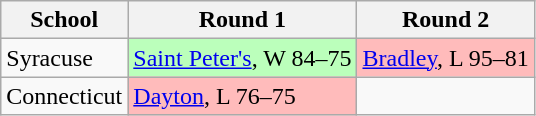<table class="wikitable">
<tr>
<th>School</th>
<th>Round 1</th>
<th>Round 2</th>
</tr>
<tr>
<td>Syracuse</td>
<td style="background:#bfb;"><a href='#'>Saint Peter's</a>, W 84–75</td>
<td style="background:#fbb;"><a href='#'>Bradley</a>, L 95–81</td>
</tr>
<tr>
<td>Connecticut</td>
<td style="background:#fbb;"><a href='#'>Dayton</a>, L 76–75</td>
<td></td>
</tr>
</table>
